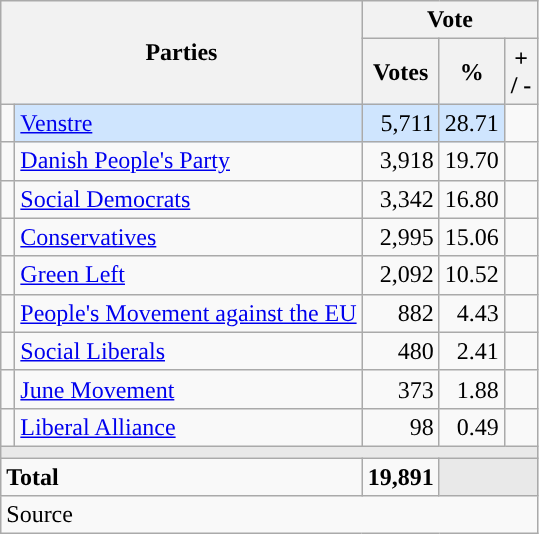<table class="wikitable" style="text-align:right;">
<tr>
<th style="text-align:centre;" rowspan="2" colspan="2" width="225">Parties</th>
<th colspan="3">Vote</th>
</tr>
<tr>
<th width="15">Votes</th>
<th width="15">%</th>
<th width="15">+ / -</th>
</tr>
<tr>
<td width="2" style="color:inherit;background:"></td>
<td bgcolor=#cfe5fe   align="left"><a href='#'>Venstre</a></td>
<td bgcolor=#cfe5fe>5,711</td>
<td bgcolor=#cfe5fe>28.71</td>
<td></td>
</tr>
<tr>
<td width="2" style="color:inherit;background:"></td>
<td align="left"><a href='#'>Danish People's Party</a></td>
<td>3,918</td>
<td>19.70</td>
<td></td>
</tr>
<tr>
<td width="2" style="color:inherit;background:"></td>
<td align="left"><a href='#'>Social Democrats</a></td>
<td>3,342</td>
<td>16.80</td>
<td></td>
</tr>
<tr>
<td width="2" style="color:inherit;background:"></td>
<td align="left"><a href='#'>Conservatives</a></td>
<td>2,995</td>
<td>15.06</td>
<td></td>
</tr>
<tr>
<td width="2" style="color:inherit;background:"></td>
<td align="left"><a href='#'>Green Left</a></td>
<td>2,092</td>
<td>10.52</td>
<td></td>
</tr>
<tr>
<td width="2" style="color:inherit;background:"></td>
<td align="left"><a href='#'>People's Movement against the EU</a></td>
<td>882</td>
<td>4.43</td>
<td></td>
</tr>
<tr>
<td width="2" style="color:inherit;background:"></td>
<td align="left"><a href='#'>Social Liberals</a></td>
<td>480</td>
<td>2.41</td>
<td></td>
</tr>
<tr>
<td width="2" style="color:inherit;background:"></td>
<td align="left"><a href='#'>June Movement</a></td>
<td>373</td>
<td>1.88</td>
<td></td>
</tr>
<tr>
<td width="2" style="color:inherit;background:"></td>
<td align="left"><a href='#'>Liberal Alliance</a></td>
<td>98</td>
<td>0.49</td>
<td></td>
</tr>
<tr>
<td colspan="7" bgcolor="#E9E9E9"></td>
</tr>
<tr>
<td align="left" colspan="2"><strong>Total</strong></td>
<td><strong>19,891</strong></td>
<td bgcolor="#E9E9E9" colspan="2"></td>
</tr>
<tr>
<td align="left" colspan="6">Source</td>
</tr>
</table>
